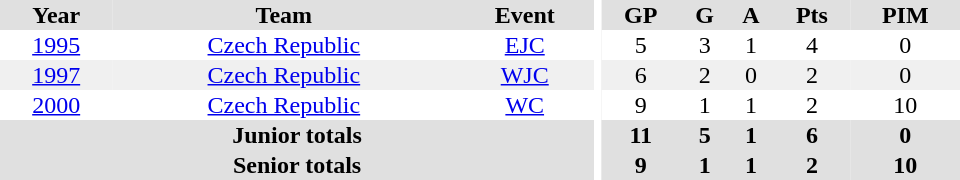<table border="0" cellpadding="1" cellspacing="0" ID="Table3" style="text-align:center; width:40em">
<tr ALIGN="center" bgcolor="#e0e0e0">
<th>Year</th>
<th>Team</th>
<th>Event</th>
<th rowspan="99" bgcolor="#ffffff"></th>
<th>GP</th>
<th>G</th>
<th>A</th>
<th>Pts</th>
<th>PIM</th>
</tr>
<tr>
<td><a href='#'>1995</a></td>
<td><a href='#'>Czech Republic</a></td>
<td><a href='#'>EJC</a></td>
<td>5</td>
<td>3</td>
<td>1</td>
<td>4</td>
<td>0</td>
</tr>
<tr bgcolor="#f0f0f0">
<td><a href='#'>1997</a></td>
<td><a href='#'>Czech Republic</a></td>
<td><a href='#'>WJC</a></td>
<td>6</td>
<td>2</td>
<td>0</td>
<td>2</td>
<td>0</td>
</tr>
<tr>
<td><a href='#'>2000</a></td>
<td><a href='#'>Czech Republic</a></td>
<td><a href='#'>WC</a></td>
<td>9</td>
<td>1</td>
<td>1</td>
<td>2</td>
<td>10</td>
</tr>
<tr bgcolor="#e0e0e0">
<th colspan="3">Junior totals</th>
<th>11</th>
<th>5</th>
<th>1</th>
<th>6</th>
<th>0</th>
</tr>
<tr bgcolor="#e0e0e0">
<th colspan="3">Senior totals</th>
<th>9</th>
<th>1</th>
<th>1</th>
<th>2</th>
<th>10</th>
</tr>
</table>
